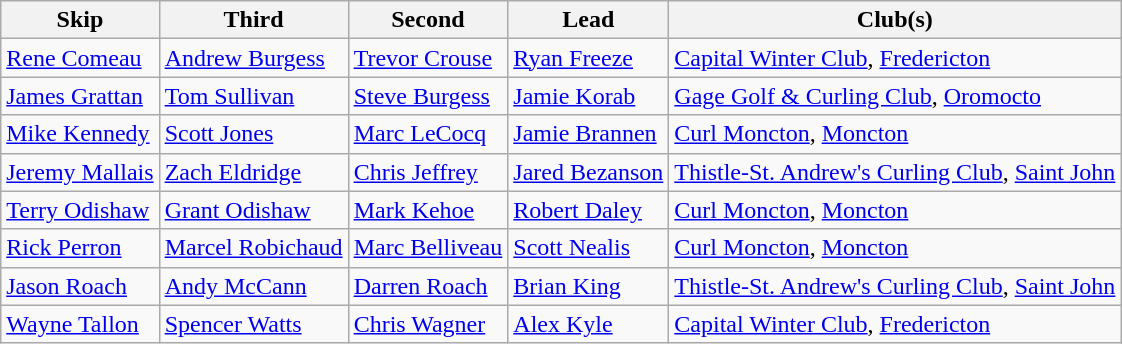<table class="wikitable">
<tr>
<th>Skip</th>
<th>Third</th>
<th>Second</th>
<th>Lead</th>
<th>Club(s)</th>
</tr>
<tr>
<td><a href='#'>Rene Comeau</a></td>
<td><a href='#'>Andrew Burgess</a></td>
<td><a href='#'>Trevor Crouse</a></td>
<td><a href='#'>Ryan Freeze</a></td>
<td><a href='#'>Capital Winter Club</a>, <a href='#'>Fredericton</a></td>
</tr>
<tr>
<td><a href='#'>James Grattan</a></td>
<td><a href='#'>Tom Sullivan</a></td>
<td><a href='#'>Steve Burgess</a></td>
<td><a href='#'>Jamie Korab</a></td>
<td><a href='#'>Gage Golf & Curling Club</a>, <a href='#'>Oromocto</a></td>
</tr>
<tr>
<td><a href='#'>Mike Kennedy</a></td>
<td><a href='#'>Scott Jones</a></td>
<td><a href='#'>Marc LeCocq</a></td>
<td><a href='#'>Jamie Brannen</a></td>
<td><a href='#'>Curl Moncton</a>, <a href='#'>Moncton</a></td>
</tr>
<tr>
<td><a href='#'>Jeremy Mallais</a></td>
<td><a href='#'>Zach Eldridge</a></td>
<td><a href='#'>Chris Jeffrey</a></td>
<td><a href='#'>Jared Bezanson</a></td>
<td><a href='#'>Thistle-St. Andrew's Curling Club</a>, <a href='#'>Saint John</a></td>
</tr>
<tr>
<td><a href='#'>Terry Odishaw</a></td>
<td><a href='#'>Grant Odishaw</a></td>
<td><a href='#'>Mark Kehoe</a></td>
<td><a href='#'>Robert Daley</a></td>
<td><a href='#'>Curl Moncton</a>, <a href='#'>Moncton</a></td>
</tr>
<tr>
<td><a href='#'>Rick Perron</a></td>
<td><a href='#'>Marcel Robichaud</a></td>
<td><a href='#'>Marc Belliveau</a></td>
<td><a href='#'>Scott Nealis</a></td>
<td><a href='#'>Curl Moncton</a>, <a href='#'>Moncton</a></td>
</tr>
<tr>
<td><a href='#'>Jason Roach</a></td>
<td><a href='#'>Andy McCann</a></td>
<td><a href='#'>Darren Roach</a></td>
<td><a href='#'>Brian King</a></td>
<td><a href='#'>Thistle-St. Andrew's Curling Club</a>, <a href='#'>Saint John</a></td>
</tr>
<tr>
<td><a href='#'>Wayne Tallon</a></td>
<td><a href='#'>Spencer Watts</a></td>
<td><a href='#'>Chris Wagner</a></td>
<td><a href='#'>Alex Kyle</a></td>
<td><a href='#'>Capital Winter Club</a>, <a href='#'>Fredericton</a></td>
</tr>
</table>
